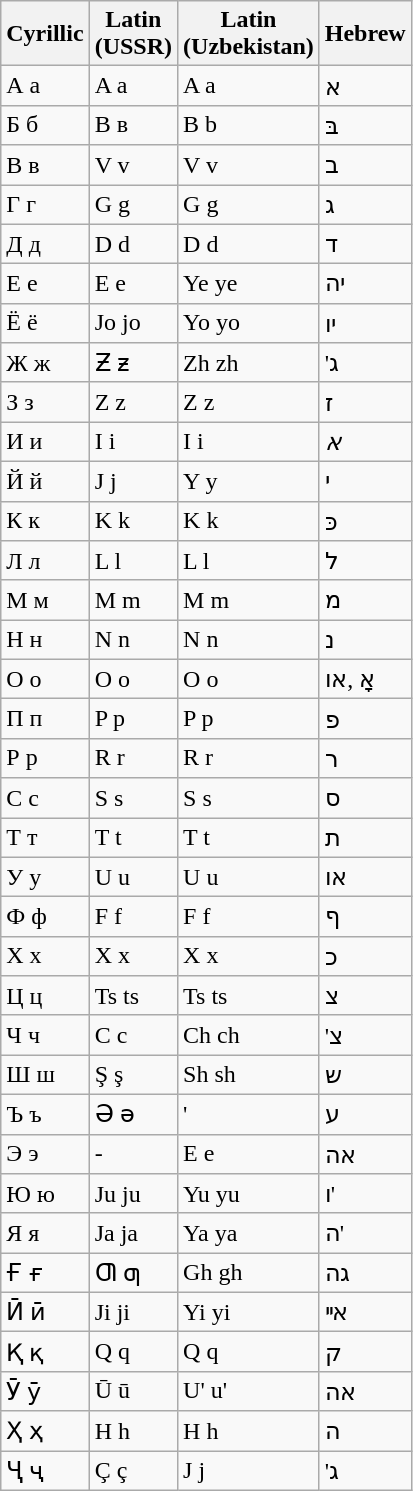<table class="wikitable">
<tr>
<th>Cyrillic</th>
<th>Latin<br>(USSR)</th>
<th>Latin<br>(Uzbekistan)</th>
<th>Hebrew</th>
</tr>
<tr>
<td>А а</td>
<td>A a</td>
<td>A a</td>
<td>א</td>
</tr>
<tr>
<td>Б б</td>
<td>B в</td>
<td>B b</td>
<td>בּ</td>
</tr>
<tr>
<td>В в</td>
<td>V v</td>
<td>V v</td>
<td>ב</td>
</tr>
<tr>
<td>Г г</td>
<td>G g</td>
<td>G g</td>
<td>ג</td>
</tr>
<tr>
<td>Д д</td>
<td>D d</td>
<td>D d</td>
<td>ד</td>
</tr>
<tr>
<td>Е е</td>
<td>E e</td>
<td>Ye ye</td>
<td>יה</td>
</tr>
<tr>
<td>Ё ё</td>
<td>Jo jo</td>
<td>Yo yo</td>
<td>יו</td>
</tr>
<tr>
<td>Ж ж</td>
<td>Ƶ ƶ</td>
<td>Zh zh</td>
<td>'ג</td>
</tr>
<tr>
<td>З з</td>
<td>Z z</td>
<td>Z z</td>
<td>ז</td>
</tr>
<tr>
<td>И и</td>
<td>I i</td>
<td>I i</td>
<td><em>א</em></td>
</tr>
<tr>
<td>Й й</td>
<td>J j</td>
<td>Y y</td>
<td>י</td>
</tr>
<tr>
<td>К к</td>
<td>K k</td>
<td>K k</td>
<td>כּ</td>
</tr>
<tr>
<td>Л л</td>
<td>L l</td>
<td>L l</td>
<td>ל</td>
</tr>
<tr>
<td>М м</td>
<td>M m</td>
<td>M m</td>
<td>מ</td>
</tr>
<tr>
<td>Н н</td>
<td>N n</td>
<td>N n</td>
<td>נ</td>
</tr>
<tr>
<td>О о</td>
<td>O o</td>
<td>O o</td>
<td>אָ ,או</td>
</tr>
<tr>
<td>П п</td>
<td>P p</td>
<td>P p</td>
<td>פ</td>
</tr>
<tr>
<td>Р р</td>
<td>R r</td>
<td>R r</td>
<td>ר</td>
</tr>
<tr>
<td>С с</td>
<td>S s</td>
<td>S s</td>
<td>ס</td>
</tr>
<tr>
<td>Т т</td>
<td>T t</td>
<td>T t</td>
<td>ת</td>
</tr>
<tr>
<td>У у</td>
<td>U u</td>
<td>U u</td>
<td>או</td>
</tr>
<tr>
<td>Ф ф</td>
<td>F f</td>
<td>F f</td>
<td>ף</td>
</tr>
<tr>
<td>Х х</td>
<td>X x</td>
<td>X x</td>
<td>כ</td>
</tr>
<tr>
<td>Ц ц</td>
<td>Ts ts</td>
<td>Ts ts</td>
<td>צ</td>
</tr>
<tr>
<td>Ч ч</td>
<td>C c</td>
<td>Ch ch</td>
<td>'צ</td>
</tr>
<tr>
<td>Ш ш</td>
<td>Ş ş</td>
<td>Sh sh</td>
<td>ש</td>
</tr>
<tr>
<td>Ъ ъ</td>
<td>Ә ә</td>
<td>'</td>
<td>ע</td>
</tr>
<tr>
<td>Э э</td>
<td>-</td>
<td>E e</td>
<td>אה</td>
</tr>
<tr>
<td>Ю ю</td>
<td>Ju ju</td>
<td>Yu yu</td>
<td>ו'</td>
</tr>
<tr>
<td>Я я</td>
<td>Ja ja</td>
<td>Ya ya</td>
<td>ה'</td>
</tr>
<tr>
<td>Ғ ғ</td>
<td>Ƣ ƣ</td>
<td>Gh gh</td>
<td>גה</td>
</tr>
<tr>
<td>Ӣ ӣ</td>
<td>Ji ji</td>
<td>Yi yi</td>
<td>אײ</td>
</tr>
<tr>
<td>Қ қ</td>
<td>Q q</td>
<td>Q q</td>
<td>ק</td>
</tr>
<tr>
<td>Ӯ ӯ</td>
<td>Ū ū</td>
<td>U' u'</td>
<td>אה</td>
</tr>
<tr>
<td>Ҳ ҳ</td>
<td>H h</td>
<td>H h</td>
<td>ה</td>
</tr>
<tr>
<td>Ҷ ҷ</td>
<td>Ç ç</td>
<td>J j</td>
<td>'ג</td>
</tr>
</table>
